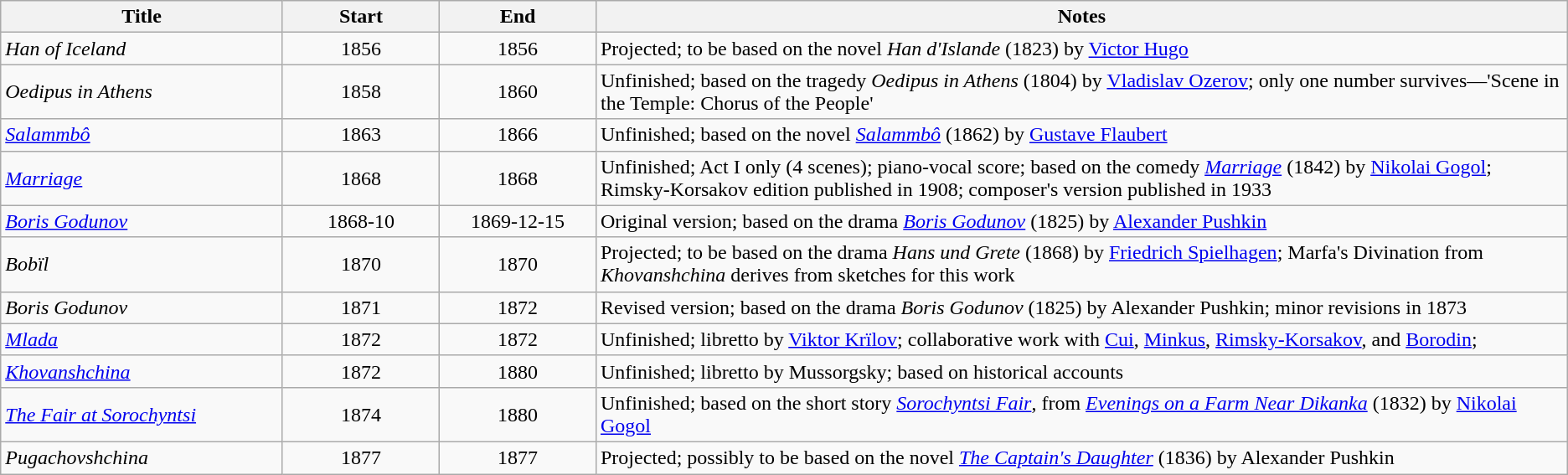<table class="wikitable sortable">
<tr>
<th style="width:18%;">Title</th>
<th style="width:10%;">Start</th>
<th style="width:10%;">End</th>
<th style="width:62%;">Notes</th>
</tr>
<tr>
<td><em>Han of Iceland</em></td>
<td align="center">1856</td>
<td align=center>1856</td>
<td>Projected; to be based on the novel <em>Han d'Islande</em> (1823) by <a href='#'>Victor Hugo</a></td>
</tr>
<tr>
<td><em>Oedipus in Athens</em></td>
<td align="center">1858</td>
<td align=center>1860</td>
<td>Unfinished; based on the tragedy <em>Oedipus in Athens</em> (1804) by <a href='#'>Vladislav Ozerov</a>; only one number survives—'Scene in the Temple: Chorus of the People'</td>
</tr>
<tr>
<td><em><a href='#'>Salammbô</a></em></td>
<td align=center>1863</td>
<td align=center>1866</td>
<td>Unfinished; based on the novel <em><a href='#'>Salammbô</a></em> (1862) by <a href='#'>Gustave Flaubert</a></td>
</tr>
<tr>
<td><em><a href='#'>Marriage</a></em></td>
<td align=center>1868</td>
<td align=center>1868</td>
<td>Unfinished; Act I only (4 scenes); piano-vocal score; based on the comedy <em><a href='#'>Marriage</a></em> (1842) by <a href='#'>Nikolai Gogol</a>; Rimsky-Korsakov edition published in 1908; composer's version published in 1933</td>
</tr>
<tr>
<td><em><a href='#'>Boris Godunov</a></em></td>
<td align=center>1868-10</td>
<td align=center>1869-12-15</td>
<td>Original version; based on the drama <em><a href='#'>Boris Godunov</a></em> (1825) by <a href='#'>Alexander Pushkin</a></td>
</tr>
<tr>
<td><em>Bobïl</em></td>
<td align="center">1870</td>
<td align=center>1870</td>
<td>Projected; to be based on the drama <em>Hans und Grete</em> (1868) by <a href='#'>Friedrich Spielhagen</a>; Marfa's Divination from <em>Khovanshchina</em> derives from sketches for this work</td>
</tr>
<tr>
<td><em>Boris Godunov</em></td>
<td align=center>1871</td>
<td align=center>1872</td>
<td>Revised version; based on the drama <em>Boris Godunov</em> (1825) by Alexander Pushkin; minor revisions in 1873</td>
</tr>
<tr>
<td><em><a href='#'>Mlada</a></em></td>
<td align=center>1872</td>
<td align=center>1872</td>
<td>Unfinished; libretto by <a href='#'>Viktor Krïlov</a>; collaborative work with <a href='#'>Cui</a>, <a href='#'>Minkus</a>, <a href='#'>Rimsky-Korsakov</a>, and <a href='#'>Borodin</a>;</td>
</tr>
<tr>
<td><em><a href='#'>Khovanshchina</a></em></td>
<td align=center>1872</td>
<td align=center>1880</td>
<td>Unfinished; libretto by Mussorgsky; based on historical accounts</td>
</tr>
<tr>
<td><em><a href='#'>The Fair at Sorochyntsi</a></em></td>
<td align=center>1874</td>
<td align=center>1880</td>
<td>Unfinished; based on the short story <em><a href='#'>Sorochyntsi Fair</a></em>, from <em><a href='#'>Evenings on a Farm Near Dikanka</a></em> (1832) by <a href='#'>Nikolai Gogol</a></td>
</tr>
<tr>
<td><em>Pugachovshchina</em></td>
<td align="center">1877</td>
<td align=center>1877</td>
<td>Projected; possibly to be based on the novel <em><a href='#'>The Captain's Daughter</a></em> (1836) by Alexander Pushkin</td>
</tr>
</table>
